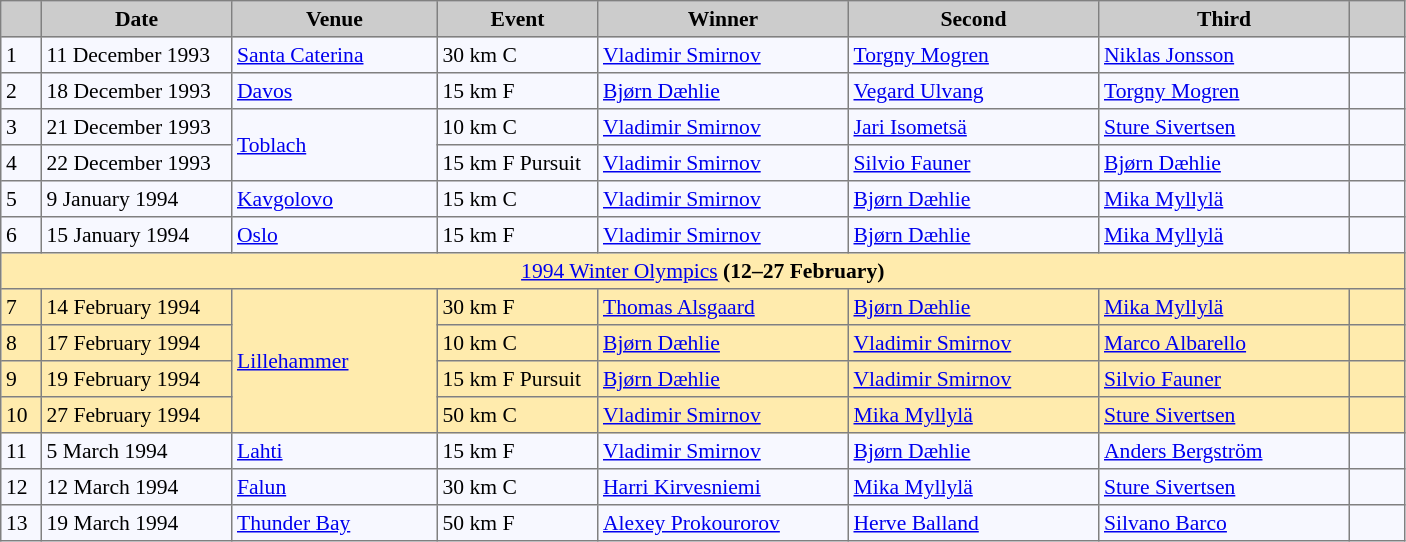<table bgcolor="#f7f8ff" cellpadding="3" cellspacing="0" border="1" style="font-size: 90%; border: gray solid 1px; border-collapse: collapse;">
<tr bgcolor="#CCCCCC">
<td align="center" width="20"><strong></strong></td>
<td align="center" width="120"><strong>Date</strong></td>
<td align="center" width="130"><strong>Venue</strong></td>
<td align="center" width="100"><strong>Event</strong></td>
<td align="center" width="160"><strong>Winner</strong></td>
<td align="center" width="160"><strong>Second</strong></td>
<td align="center" width="160"><strong>Third</strong></td>
<td align="center" width="30"><strong></strong></td>
</tr>
<tr align="left">
<td>1</td>
<td>11 December 1993</td>
<td> <a href='#'>Santa Caterina</a></td>
<td>30 km C</td>
<td> <a href='#'>Vladimir Smirnov</a></td>
<td> <a href='#'>Torgny Mogren</a></td>
<td> <a href='#'>Niklas Jonsson</a></td>
<td></td>
</tr>
<tr align="left">
<td>2</td>
<td>18 December 1993</td>
<td> <a href='#'>Davos</a></td>
<td>15 km F</td>
<td> <a href='#'>Bjørn Dæhlie</a></td>
<td> <a href='#'>Vegard Ulvang</a></td>
<td> <a href='#'>Torgny Mogren</a></td>
<td></td>
</tr>
<tr align="left">
<td>3</td>
<td>21 December 1993</td>
<td rowspan="2"> <a href='#'>Toblach</a></td>
<td>10 km C</td>
<td> <a href='#'>Vladimir Smirnov</a></td>
<td> <a href='#'>Jari Isometsä</a></td>
<td> <a href='#'>Sture Sivertsen</a></td>
<td></td>
</tr>
<tr align="left">
<td>4</td>
<td>22 December 1993</td>
<td>15 km F Pursuit</td>
<td> <a href='#'>Vladimir Smirnov</a></td>
<td> <a href='#'>Silvio Fauner</a></td>
<td> <a href='#'>Bjørn Dæhlie</a></td>
<td></td>
</tr>
<tr align="left">
<td>5</td>
<td>9 January 1994</td>
<td> <a href='#'>Kavgolovo</a></td>
<td>15 km C</td>
<td> <a href='#'>Vladimir Smirnov</a></td>
<td> <a href='#'>Bjørn Dæhlie</a></td>
<td> <a href='#'>Mika Myllylä</a></td>
<td></td>
</tr>
<tr>
<td>6</td>
<td>15 January 1994</td>
<td> <a href='#'>Oslo</a></td>
<td>15 km F</td>
<td> <a href='#'>Vladimir Smirnov</a></td>
<td> <a href='#'>Bjørn Dæhlie</a></td>
<td> <a href='#'>Mika Myllylä</a></td>
<td></td>
</tr>
<tr style="background:#FFEBAD">
<td colspan="9" align="center"><a href='#'>1994 Winter Olympics</a> <strong>(12–27 February)</strong></td>
</tr>
<tr style="background:#FFEBAD">
<td>7</td>
<td>14 February 1994</td>
<td rowspan="4"> <a href='#'>Lillehammer</a></td>
<td>30 km F</td>
<td> <a href='#'>Thomas Alsgaard</a></td>
<td> <a href='#'>Bjørn Dæhlie</a></td>
<td> <a href='#'>Mika Myllylä</a></td>
<td></td>
</tr>
<tr style="background:#FFEBAD">
<td>8</td>
<td>17 February 1994</td>
<td>10 km C</td>
<td> <a href='#'>Bjørn Dæhlie</a></td>
<td> <a href='#'>Vladimir Smirnov</a></td>
<td> <a href='#'>Marco Albarello</a></td>
<td></td>
</tr>
<tr style="background:#FFEBAD">
<td>9</td>
<td>19 February 1994</td>
<td>15 km F Pursuit</td>
<td> <a href='#'>Bjørn Dæhlie</a></td>
<td> <a href='#'>Vladimir Smirnov</a></td>
<td> <a href='#'>Silvio Fauner</a></td>
<td></td>
</tr>
<tr style="background:#FFEBAD">
<td>10</td>
<td>27 February 1994</td>
<td>50 km C</td>
<td> <a href='#'>Vladimir Smirnov</a></td>
<td> <a href='#'>Mika Myllylä</a></td>
<td> <a href='#'>Sture Sivertsen</a></td>
<td></td>
</tr>
<tr>
<td>11</td>
<td>5 March 1994</td>
<td> <a href='#'>Lahti</a></td>
<td>15 km F</td>
<td> <a href='#'>Vladimir Smirnov</a></td>
<td> <a href='#'>Bjørn Dæhlie</a></td>
<td> <a href='#'>Anders Bergström</a></td>
<td></td>
</tr>
<tr>
<td>12</td>
<td>12 March 1994</td>
<td> <a href='#'>Falun</a></td>
<td>30 km C</td>
<td> <a href='#'>Harri Kirvesniemi</a></td>
<td> <a href='#'>Mika Myllylä</a></td>
<td> <a href='#'>Sture Sivertsen</a></td>
<td></td>
</tr>
<tr>
<td>13</td>
<td>19 March 1994</td>
<td> <a href='#'>Thunder Bay</a></td>
<td>50 km F</td>
<td> <a href='#'>Alexey Prokourorov</a></td>
<td> <a href='#'>Herve Balland</a></td>
<td> <a href='#'>Silvano Barco</a></td>
<td></td>
</tr>
</table>
